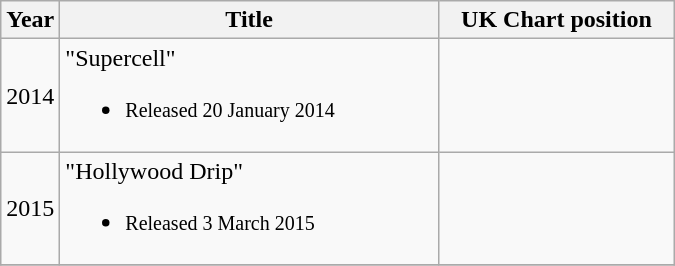<table class="wikitable">
<tr>
<th style="width:18px;">Year</th>
<th style="width:245px;">Title</th>
<th style="width:150px;">UK Chart position</th>
</tr>
<tr>
<td>2014</td>
<td>"Supercell"<br><ul><li><small>Released 20 January 2014</small></li></ul></td>
<td style="text-align:center;"></td>
</tr>
<tr>
<td>2015</td>
<td>"Hollywood Drip"<br><ul><li><small>Released 3 March 2015</small></li></ul></td>
<td style="text-align:center;"></td>
</tr>
<tr>
</tr>
</table>
